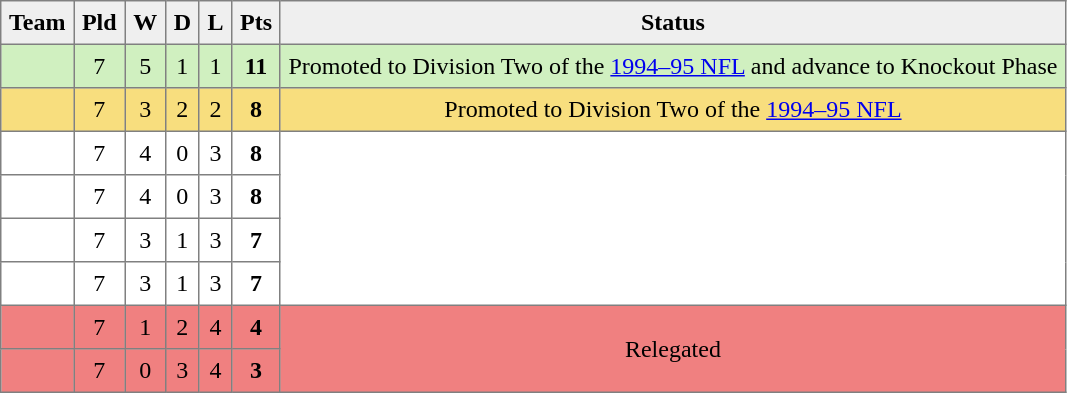<table style=border-collapse:collapse border=1 cellspacing=0 cellpadding=5>
<tr align=center bgcolor=#efefef>
<th>Team</th>
<th>Pld</th>
<th>W</th>
<th>D</th>
<th>L</th>
<th>Pts</th>
<th>Status</th>
</tr>
<tr align=center style="background:#D0F0C0;">
<td style="text-align:left;"> </td>
<td>7</td>
<td>5</td>
<td>1</td>
<td>1</td>
<td><strong>11</strong></td>
<td rowspan=1>Promoted to Division Two of the <a href='#'>1994–95 NFL</a> and advance to Knockout Phase</td>
</tr>
<tr align=center style="background:#F8DE7E;">
<td style="text-align:left;"> </td>
<td>7</td>
<td>3</td>
<td>2</td>
<td>2</td>
<td><strong>8</strong></td>
<td rowspan=1>Promoted to Division Two of the <a href='#'>1994–95 NFL</a></td>
</tr>
<tr align=center style="background:#FFFFFF;">
<td style="text-align:left;"> </td>
<td>7</td>
<td>4</td>
<td>0</td>
<td>3</td>
<td><strong>8</strong></td>
<td rowspan=4></td>
</tr>
<tr align=center style="background:#FFFFFF;">
<td style="text-align:left;"> </td>
<td>7</td>
<td>4</td>
<td>0</td>
<td>3</td>
<td><strong>8</strong></td>
</tr>
<tr align=center style="background:#FFFFFF;">
<td style="text-align:left;"> </td>
<td>7</td>
<td>3</td>
<td>1</td>
<td>3</td>
<td><strong>7</strong></td>
</tr>
<tr align=center style="background:#FFFFFF;">
<td style="text-align:left;"> </td>
<td>7</td>
<td>3</td>
<td>1</td>
<td>3</td>
<td><strong>7</strong></td>
</tr>
<tr align=center style="background:#F08080">
<td style="text-align:left;"> </td>
<td>7</td>
<td>1</td>
<td>2</td>
<td>4</td>
<td><strong>4</strong></td>
<td rowspan=2>Relegated</td>
</tr>
<tr align=center style="background:#F08080">
<td style="text-align:left;"> </td>
<td>7</td>
<td>0</td>
<td>3</td>
<td>4</td>
<td><strong>3</strong></td>
</tr>
</table>
